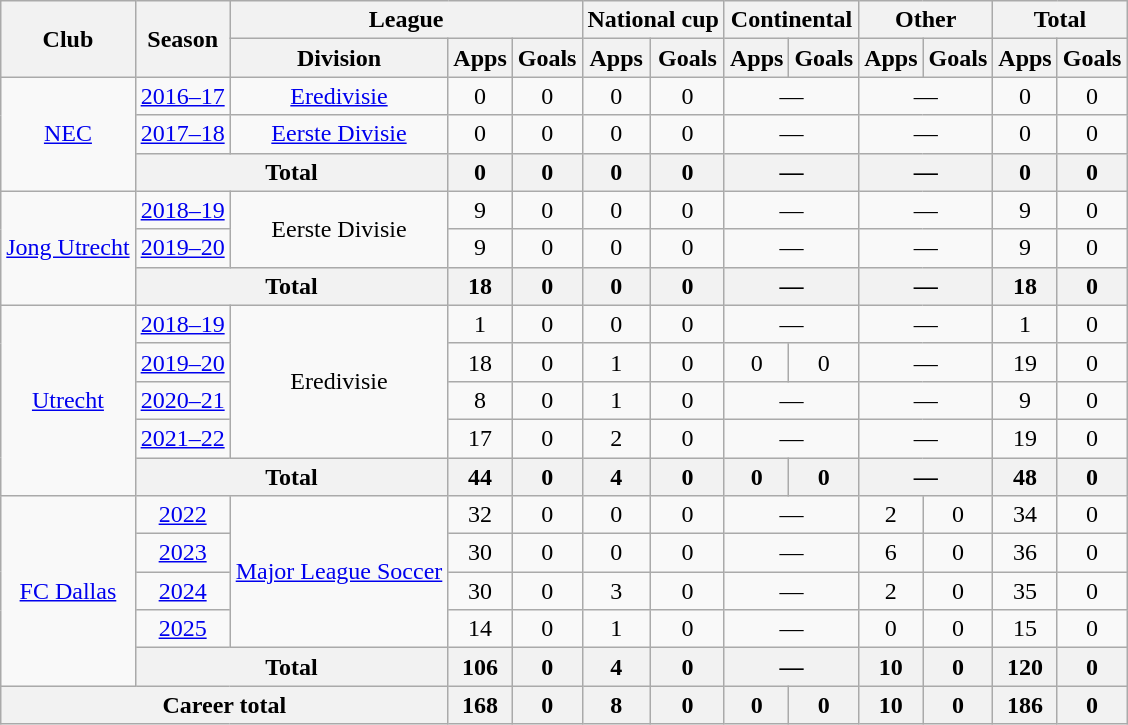<table class="wikitable" style="text-align:center">
<tr>
<th rowspan="2">Club</th>
<th rowspan="2">Season</th>
<th colspan="3">League</th>
<th colspan="2">National cup</th>
<th colspan="2">Continental</th>
<th colspan="2">Other</th>
<th colspan="2">Total</th>
</tr>
<tr>
<th>Division</th>
<th>Apps</th>
<th>Goals</th>
<th>Apps</th>
<th>Goals</th>
<th>Apps</th>
<th>Goals</th>
<th>Apps</th>
<th>Goals</th>
<th>Apps</th>
<th>Goals</th>
</tr>
<tr>
<td rowspan=3><a href='#'>NEC</a></td>
<td><a href='#'>2016–17</a></td>
<td><a href='#'>Eredivisie</a></td>
<td>0</td>
<td>0</td>
<td>0</td>
<td>0</td>
<td colspan="2">—</td>
<td colspan="2">—</td>
<td>0</td>
<td>0</td>
</tr>
<tr>
<td><a href='#'>2017–18</a></td>
<td><a href='#'>Eerste Divisie</a></td>
<td>0</td>
<td>0</td>
<td>0</td>
<td>0</td>
<td colspan="2">—</td>
<td colspan="2">—</td>
<td>0</td>
<td>0</td>
</tr>
<tr>
<th colspan="2">Total</th>
<th>0</th>
<th>0</th>
<th>0</th>
<th>0</th>
<th colspan="2">—</th>
<th colspan="2">—</th>
<th>0</th>
<th>0</th>
</tr>
<tr>
<td rowspan=3><a href='#'>Jong Utrecht</a></td>
<td><a href='#'>2018–19</a></td>
<td rowspan=2>Eerste Divisie</td>
<td>9</td>
<td>0</td>
<td>0</td>
<td>0</td>
<td colspan="2">—</td>
<td colspan="2">—</td>
<td>9</td>
<td>0</td>
</tr>
<tr>
<td><a href='#'>2019–20</a></td>
<td>9</td>
<td>0</td>
<td>0</td>
<td>0</td>
<td colspan="2">—</td>
<td colspan="2">—</td>
<td>9</td>
<td>0</td>
</tr>
<tr>
<th colspan="2">Total</th>
<th>18</th>
<th>0</th>
<th>0</th>
<th>0</th>
<th colspan="2">—</th>
<th colspan="2">—</th>
<th>18</th>
<th>0</th>
</tr>
<tr>
<td rowspan=5><a href='#'>Utrecht</a></td>
<td><a href='#'>2018–19</a></td>
<td rowspan=4>Eredivisie</td>
<td>1</td>
<td>0</td>
<td>0</td>
<td>0</td>
<td colspan="2">—</td>
<td colspan="2">—</td>
<td>1</td>
<td>0</td>
</tr>
<tr>
<td><a href='#'>2019–20</a></td>
<td>18</td>
<td>0</td>
<td>1</td>
<td>0</td>
<td>0</td>
<td>0</td>
<td colspan="2">—</td>
<td>19</td>
<td>0</td>
</tr>
<tr>
<td><a href='#'>2020–21</a></td>
<td>8</td>
<td>0</td>
<td>1</td>
<td>0</td>
<td colspan="2">—</td>
<td colspan="2">—</td>
<td>9</td>
<td>0</td>
</tr>
<tr>
<td><a href='#'>2021–22</a></td>
<td>17</td>
<td>0</td>
<td>2</td>
<td>0</td>
<td colspan="2">—</td>
<td colspan="2">—</td>
<td>19</td>
<td>0</td>
</tr>
<tr>
<th colspan="2">Total</th>
<th>44</th>
<th>0</th>
<th>4</th>
<th>0</th>
<th>0</th>
<th>0</th>
<th colspan="2">—</th>
<th>48</th>
<th>0</th>
</tr>
<tr>
<td rowspan=5><a href='#'>FC Dallas</a></td>
<td><a href='#'>2022</a></td>
<td rowspan=4><a href='#'>Major League Soccer</a></td>
<td>32</td>
<td>0</td>
<td>0</td>
<td>0</td>
<td colspan="2">—</td>
<td>2</td>
<td>0</td>
<td>34</td>
<td>0</td>
</tr>
<tr>
<td><a href='#'>2023</a></td>
<td>30</td>
<td>0</td>
<td>0</td>
<td>0</td>
<td colspan="2">—</td>
<td>6</td>
<td>0</td>
<td>36</td>
<td>0</td>
</tr>
<tr>
<td><a href='#'>2024</a></td>
<td>30</td>
<td>0</td>
<td>3</td>
<td>0</td>
<td colspan="2">—</td>
<td>2</td>
<td>0</td>
<td>35</td>
<td>0</td>
</tr>
<tr>
<td><a href='#'>2025</a></td>
<td>14</td>
<td>0</td>
<td>1</td>
<td>0</td>
<td colspan="2">—</td>
<td>0</td>
<td>0</td>
<td>15</td>
<td>0</td>
</tr>
<tr>
<th colspan="2">Total</th>
<th>106</th>
<th>0</th>
<th>4</th>
<th>0</th>
<th colspan="2">—</th>
<th>10</th>
<th>0</th>
<th>120</th>
<th>0</th>
</tr>
<tr>
<th colspan="3">Career total</th>
<th>168</th>
<th>0</th>
<th>8</th>
<th>0</th>
<th>0</th>
<th>0</th>
<th>10</th>
<th>0</th>
<th>186</th>
<th>0</th>
</tr>
</table>
